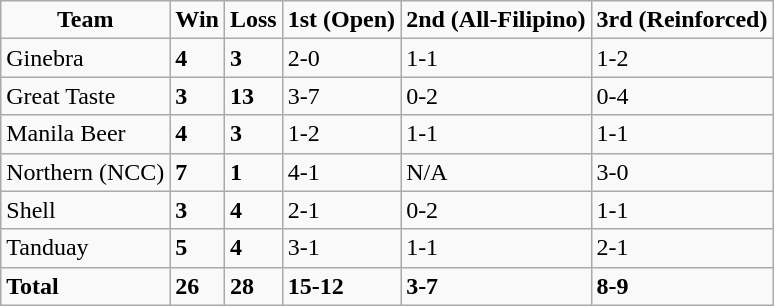<table class=wikitable sortable>
<tr align=center>
<td><strong>Team</strong></td>
<td><strong>Win</strong></td>
<td><strong>Loss</strong></td>
<td><strong>1st (Open)</strong></td>
<td><strong>2nd (All-Filipino)</strong></td>
<td><strong>3rd (Reinforced)</strong></td>
</tr>
<tr>
<td>Ginebra</td>
<td><strong>4</strong></td>
<td><strong>3</strong></td>
<td>2-0</td>
<td>1-1</td>
<td>1-2</td>
</tr>
<tr>
<td>Great Taste</td>
<td><strong>3</strong></td>
<td><strong>13</strong></td>
<td>3-7</td>
<td>0-2</td>
<td>0-4</td>
</tr>
<tr>
<td>Manila Beer</td>
<td><strong>4</strong></td>
<td><strong>3</strong></td>
<td>1-2</td>
<td>1-1</td>
<td>1-1</td>
</tr>
<tr>
<td>Northern (NCC)</td>
<td><strong>7</strong></td>
<td><strong>1</strong></td>
<td>4-1</td>
<td>N/A</td>
<td>3-0</td>
</tr>
<tr>
<td>Shell</td>
<td><strong>3</strong></td>
<td><strong>4</strong></td>
<td>2-1</td>
<td>0-2</td>
<td>1-1</td>
</tr>
<tr>
<td>Tanduay</td>
<td><strong>5</strong></td>
<td><strong>4</strong></td>
<td>3-1</td>
<td>1-1</td>
<td>2-1</td>
</tr>
<tr>
<td><strong>Total</strong></td>
<td><strong>26</strong></td>
<td><strong>28</strong></td>
<td><strong>15-12</strong></td>
<td><strong>3-7</strong></td>
<td><strong>8-9</strong></td>
</tr>
</table>
